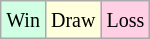<table class="wikitable">
<tr>
<td style="background-color: #d0ffe3;"><small>Win</small></td>
<td style="background-color: #ffffdd;"><small>Draw</small></td>
<td style="background-color: #ffd0e3;"><small>Loss</small></td>
</tr>
</table>
